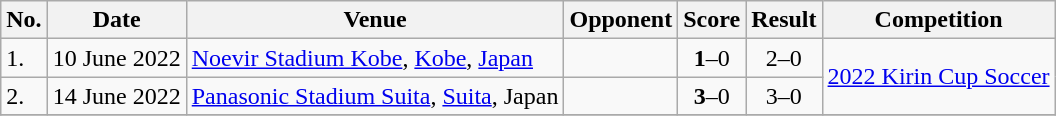<table class="wikitable">
<tr>
<th>No.</th>
<th>Date</th>
<th>Venue</th>
<th>Opponent</th>
<th>Score</th>
<th>Result</th>
<th>Competition</th>
</tr>
<tr>
<td>1.</td>
<td>10 June 2022</td>
<td><a href='#'>Noevir Stadium Kobe</a>, <a href='#'>Kobe</a>, <a href='#'>Japan</a></td>
<td></td>
<td align=center><strong>1</strong>–0</td>
<td align=center>2–0</td>
<td rowspan=2><a href='#'>2022 Kirin Cup Soccer</a></td>
</tr>
<tr>
<td>2.</td>
<td>14 June 2022</td>
<td><a href='#'>Panasonic Stadium Suita</a>, <a href='#'>Suita</a>, Japan</td>
<td></td>
<td align=center><strong>3</strong>–0</td>
<td align=center>3–0</td>
</tr>
<tr>
</tr>
</table>
